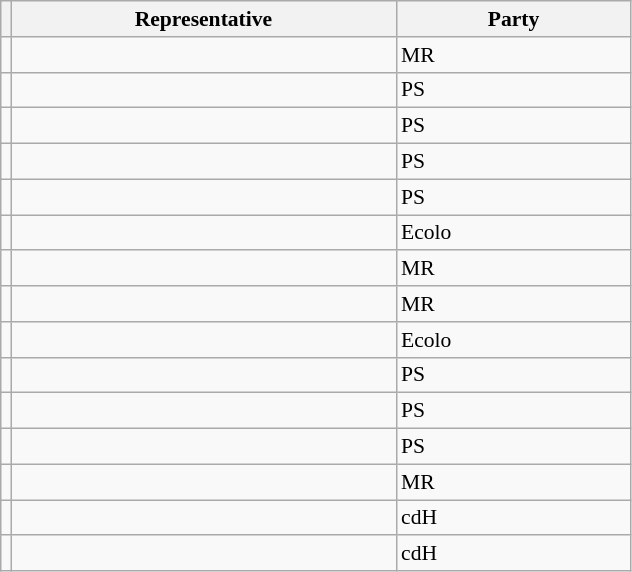<table class="sortable wikitable" style="text-align:left; font-size:90%">
<tr>
<th></th>
<th width="250">Representative</th>
<th width="150">Party</th>
</tr>
<tr>
<td></td>
<td align=left></td>
<td>MR</td>
</tr>
<tr>
<td></td>
<td align=left></td>
<td>PS</td>
</tr>
<tr>
<td></td>
<td align=left></td>
<td>PS</td>
</tr>
<tr>
<td></td>
<td align=left></td>
<td>PS</td>
</tr>
<tr>
<td></td>
<td align=left></td>
<td>PS</td>
</tr>
<tr>
<td></td>
<td align=left></td>
<td>Ecolo</td>
</tr>
<tr>
<td></td>
<td align=left></td>
<td>MR</td>
</tr>
<tr>
<td></td>
<td align=left></td>
<td>MR</td>
</tr>
<tr>
<td></td>
<td align=left></td>
<td>Ecolo</td>
</tr>
<tr>
<td></td>
<td align=left></td>
<td>PS</td>
</tr>
<tr>
<td></td>
<td align=left></td>
<td>PS</td>
</tr>
<tr>
<td></td>
<td align=left></td>
<td>PS</td>
</tr>
<tr>
<td></td>
<td align=left></td>
<td>MR</td>
</tr>
<tr>
<td></td>
<td align=left></td>
<td>cdH</td>
</tr>
<tr>
<td></td>
<td align=left></td>
<td>cdH</td>
</tr>
</table>
